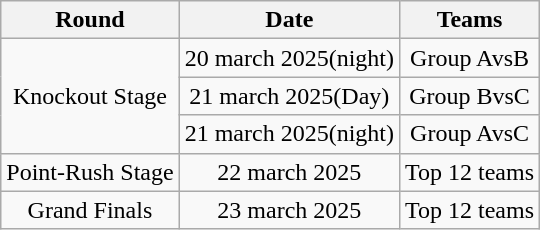<table class="wikitable" style="text-align:center">
<tr>
<th>Round</th>
<th>Date</th>
<th>Teams</th>
</tr>
<tr>
<td rowspan="3">Knockout Stage</td>
<td>20 march 2025(night)</td>
<td>Group AvsB</td>
</tr>
<tr>
<td>21 march 2025(Day)</td>
<td>Group BvsC</td>
</tr>
<tr>
<td>21 march 2025(night)</td>
<td>Group AvsC</td>
</tr>
<tr>
<td>Point-Rush Stage</td>
<td>22 march 2025</td>
<td>Top 12 teams</td>
</tr>
<tr>
<td>Grand Finals</td>
<td>23 march 2025</td>
<td>Top 12 teams</td>
</tr>
</table>
